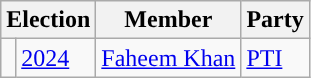<table class="wikitable">
<tr>
<th colspan="2">Election</th>
<th>Member</th>
<th>Party</th>
</tr>
<tr>
<td style="background-color: "></td>
<td><a href='#'>2024</a></td>
<td><a href='#'>Faheem Khan</a></td>
<td><a href='#'>PTI</a></td>
</tr>
</table>
